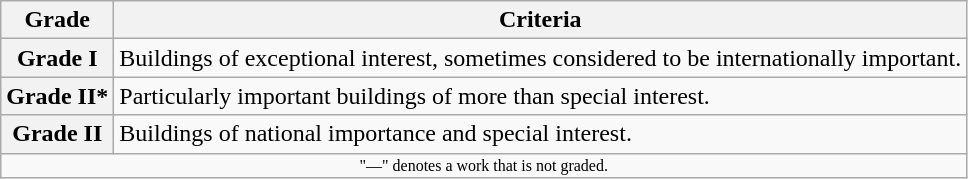<table class="wikitable" border="1">
<tr>
<th>Grade</th>
<th>Criteria</th>
</tr>
<tr>
<th>Grade I</th>
<td>Buildings of exceptional interest, sometimes considered to be internationally important.</td>
</tr>
<tr>
<th>Grade II*</th>
<td>Particularly important buildings of more than special interest.</td>
</tr>
<tr>
<th>Grade II</th>
<td>Buildings of national importance and special interest.</td>
</tr>
<tr>
<td align="center" colspan="14" style="font-size: 8pt">"—" denotes a work that is not graded.</td>
</tr>
</table>
